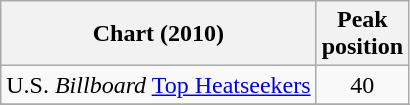<table class="wikitable">
<tr>
<th>Chart (2010)</th>
<th>Peak<br>position</th>
</tr>
<tr>
<td>U.S. <em>Billboard</em> <a href='#'>Top Heatseekers</a></td>
<td align="center">40</td>
</tr>
<tr>
</tr>
</table>
